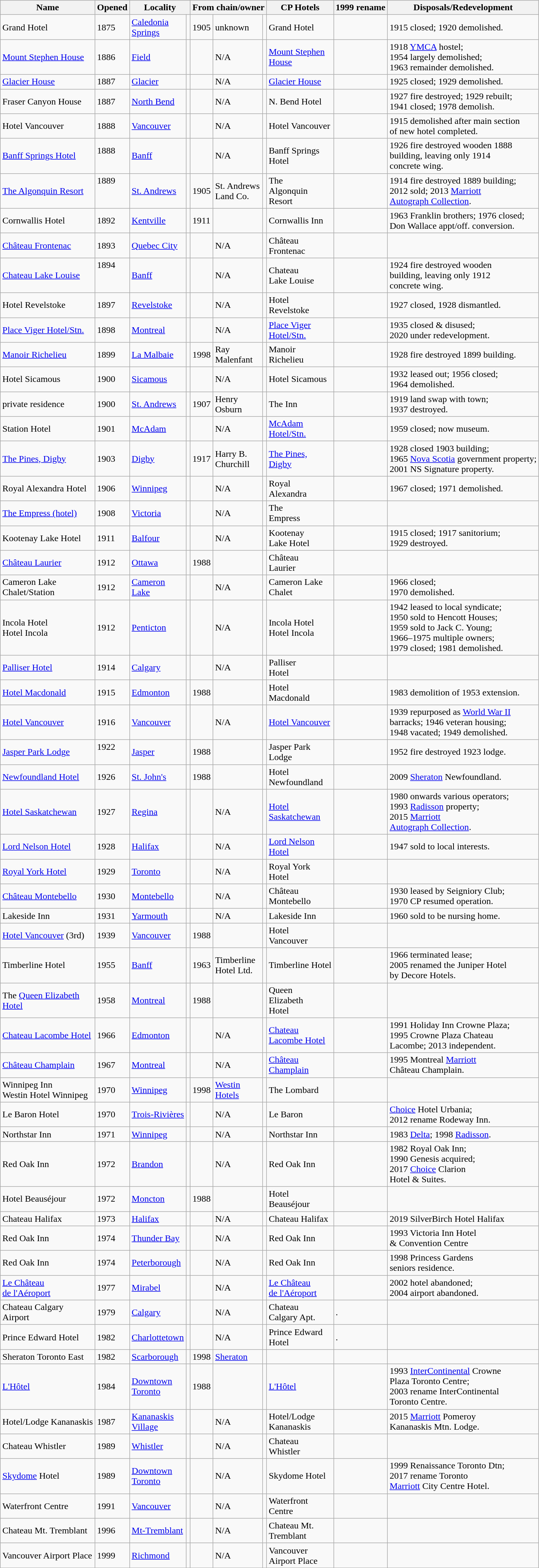<table class="wikitable mw-collapsible mw-collapsed">
<tr>
<th class="unsortable">Name</th>
<th>Opened</th>
<th colspan="2">Locality</th>
<th colspan="3">From chain/owner</th>
<th>CP Hotels</th>
<th>1999 rename</th>
<th>Disposals/Redevelopment</th>
</tr>
<tr>
<td>Grand Hotel</td>
<td>1875</td>
<td><a href='#'>Caledonia<br>Springs</a></td>
<td></td>
<td>1905</td>
<td>unknown</td>
<td></td>
<td>Grand Hotel</td>
<td></td>
<td>1915 closed; 1920 demolished.</td>
</tr>
<tr>
<td><a href='#'>Mount Stephen House</a></td>
<td>1886<br></td>
<td><a href='#'>Field</a></td>
<td></td>
<td></td>
<td>N/A</td>
<td></td>
<td><a href='#'>Mount Stephen<br>House</a></td>
<td></td>
<td>1918 <a href='#'>YMCA</a> hostel;<br>1954 largely demolished;<br>1963 remainder demolished.</td>
</tr>
<tr>
<td><a href='#'>Glacier House</a></td>
<td>1887<br></td>
<td><a href='#'>Glacier</a></td>
<td></td>
<td></td>
<td>N/A</td>
<td></td>
<td><a href='#'>Glacier House</a></td>
<td></td>
<td>1925 closed; 1929 demolished.</td>
</tr>
<tr>
<td>Fraser Canyon House<br></td>
<td>1887<br></td>
<td><a href='#'>North Bend</a></td>
<td></td>
<td></td>
<td>N/A</td>
<td></td>
<td>N. Bend Hotel</td>
<td></td>
<td>1927 fire destroyed; 1929 rebuilt;<br>1941 closed; 1978 demolish.</td>
</tr>
<tr>
<td>Hotel Vancouver </td>
<td>1888</td>
<td><a href='#'>Vancouver</a></td>
<td></td>
<td></td>
<td>N/A</td>
<td></td>
<td>Hotel Vancouver</td>
<td></td>
<td>1915 demolished after main section<br> of new hotel completed.</td>
</tr>
<tr>
<td><a href='#'>Banff Springs Hotel</a></td>
<td>1888<br><br></td>
<td><a href='#'>Banff</a></td>
<td></td>
<td></td>
<td>N/A</td>
<td></td>
<td>Banff Springs<br>Hotel</td>
<td></td>
<td>1926 fire destroyed wooden 1888<br> building, leaving only 1914<br>concrete wing.</td>
</tr>
<tr>
<td><a href='#'>The Algonquin Resort</a></td>
<td>1889<br><br><br></td>
<td><a href='#'>St. Andrews</a></td>
<td></td>
<td>1905</td>
<td>St. Andrews<br>Land Co.</td>
<td></td>
<td>The<br>Algonquin<br>Resort</td>
<td></td>
<td>1914 fire destroyed 1889 building;<br>2012 sold; 2013 <a href='#'>Marriott</a><br><a href='#'>Autograph Collection</a>.</td>
</tr>
<tr>
<td>Cornwallis Hotel</td>
<td>1892<br></td>
<td><a href='#'>Kentville</a></td>
<td></td>
<td>1911</td>
<td></td>
<td></td>
<td>Cornwallis Inn</td>
<td></td>
<td>1963 Franklin brothers; 1976 closed;<br>Don Wallace appt/off. conversion.</td>
</tr>
<tr>
<td><a href='#'>Château Frontenac</a></td>
<td>1893<br></td>
<td><a href='#'>Quebec City</a></td>
<td></td>
<td></td>
<td>N/A</td>
<td></td>
<td>Château<br>Frontenac</td>
<td></td>
<td></td>
</tr>
<tr>
<td><a href='#'>Chateau Lake Louise</a></td>
<td>1894<br><br><br></td>
<td><a href='#'>Banff</a></td>
<td></td>
<td></td>
<td>N/A</td>
<td></td>
<td>Chateau<br>Lake Louise</td>
<td></td>
<td>1924 fire destroyed wooden<br>building, leaving only 1912<br> concrete wing.</td>
</tr>
<tr>
<td>Hotel Revelstoke</td>
<td>1897</td>
<td><a href='#'>Revelstoke</a></td>
<td></td>
<td></td>
<td>N/A</td>
<td></td>
<td>Hotel<br>Revelstoke</td>
<td></td>
<td>1927 closed, 1928 dismantled.</td>
</tr>
<tr>
<td><a href='#'>Place Viger Hotel/Stn.</a></td>
<td>1898</td>
<td><a href='#'>Montreal</a></td>
<td></td>
<td></td>
<td>N/A</td>
<td></td>
<td><a href='#'>Place Viger<br>Hotel/Stn.</a></td>
<td></td>
<td>1935 closed & disused;<br>2020 under redevelopment.</td>
</tr>
<tr>
<td><a href='#'>Manoir Richelieu</a></td>
<td>1899<br></td>
<td><a href='#'>La Malbaie</a></td>
<td></td>
<td>1998</td>
<td>Ray<br>Malenfant</td>
<td></td>
<td>Manoir<br>Richelieu</td>
<td></td>
<td>1928 fire destroyed 1899 building.</td>
</tr>
<tr>
<td>Hotel Sicamous</td>
<td>1900</td>
<td><a href='#'>Sicamous</a></td>
<td></td>
<td></td>
<td>N/A</td>
<td></td>
<td>Hotel Sicamous</td>
<td></td>
<td>1932 leased out; 1956 closed;<br>1964 demolished.</td>
</tr>
<tr>
<td>private residence</td>
<td>1900</td>
<td><a href='#'>St. Andrews</a></td>
<td></td>
<td>1907</td>
<td>Henry<br>Osburn</td>
<td></td>
<td>The Inn</td>
<td></td>
<td>1919 land swap with town;<br>1937 destroyed.</td>
</tr>
<tr>
<td>Station Hotel</td>
<td>1901</td>
<td><a href='#'>McAdam</a></td>
<td></td>
<td></td>
<td>N/A</td>
<td></td>
<td><a href='#'>McAdam<br>Hotel/Stn.</a></td>
<td></td>
<td>1959 closed; now museum.</td>
</tr>
<tr>
<td><a href='#'>The Pines, Digby</a></td>
<td>1903<br></td>
<td><a href='#'>Digby</a></td>
<td></td>
<td>1917</td>
<td>Harry B.<br>Churchill</td>
<td></td>
<td><a href='#'>The Pines,<br>Digby</a></td>
<td></td>
<td>1928 closed 1903 building;<br>1965 <a href='#'>Nova Scotia</a> government property;<br>2001 NS Signature property.</td>
</tr>
<tr>
<td>Royal Alexandra Hotel</td>
<td>1906</td>
<td><a href='#'>Winnipeg</a></td>
<td></td>
<td></td>
<td>N/A</td>
<td></td>
<td>Royal<br>Alexandra</td>
<td></td>
<td>1967 closed; 1971 demolished.</td>
</tr>
<tr>
<td><a href='#'>The Empress (hotel)</a></td>
<td>1908<br></td>
<td><a href='#'>Victoria</a></td>
<td></td>
<td></td>
<td>N/A</td>
<td></td>
<td>The<br>Empress</td>
<td></td>
<td></td>
</tr>
<tr>
<td>Kootenay Lake Hotel</td>
<td>1911</td>
<td><a href='#'>Balfour</a></td>
<td></td>
<td></td>
<td>N/A</td>
<td></td>
<td>Kootenay<br>Lake Hotel</td>
<td></td>
<td>1915 closed; 1917 sanitorium;<br>1929 destroyed.</td>
</tr>
<tr>
<td><a href='#'>Château Laurier</a></td>
<td>1912<br></td>
<td><a href='#'>Ottawa</a></td>
<td></td>
<td>1988</td>
<td></td>
<td></td>
<td>Château<br>Laurier</td>
<td></td>
<td></td>
</tr>
<tr>
<td>Cameron Lake<br>Chalet/Station</td>
<td>1912</td>
<td><a href='#'>Cameron<br>Lake</a></td>
<td></td>
<td></td>
<td>N/A</td>
<td></td>
<td>Cameron Lake<br>Chalet</td>
<td></td>
<td>1966 closed;<br>1970 demolished.</td>
</tr>
<tr>
<td>Incola Hotel<br> Hotel Incola</td>
<td>1912</td>
<td><a href='#'>Penticton</a></td>
<td></td>
<td></td>
<td>N/A</td>
<td></td>
<td>Incola Hotel<br> Hotel Incola</td>
<td></td>
<td>1942 leased to local syndicate;<br>1950 sold to Hencott Houses;<br>1959 sold to Jack C. Young;<br>1966–1975 multiple owners;<br>1979 closed; 1981 demolished.</td>
</tr>
<tr>
<td><a href='#'>Palliser Hotel</a></td>
<td>1914<br></td>
<td><a href='#'>Calgary</a></td>
<td></td>
<td></td>
<td>N/A</td>
<td></td>
<td>Palliser<br>Hotel</td>
<td></td>
<td></td>
</tr>
<tr>
<td><a href='#'>Hotel Macdonald</a></td>
<td>1915<br></td>
<td><a href='#'>Edmonton</a></td>
<td></td>
<td>1988</td>
<td></td>
<td></td>
<td>Hotel<br>Macdonald</td>
<td></td>
<td>1983 demolition of 1953 extension.</td>
</tr>
<tr>
<td><a href='#'>Hotel Vancouver</a> </td>
<td>1916</td>
<td><a href='#'>Vancouver</a></td>
<td></td>
<td></td>
<td>N/A</td>
<td></td>
<td><a href='#'>Hotel Vancouver</a></td>
<td></td>
<td>1939 repurposed as <a href='#'>World War II</a><br> barracks; 1946 veteran housing;<br> 1948 vacated; 1949 demolished.</td>
</tr>
<tr>
<td><a href='#'>Jasper Park Lodge</a><br></td>
<td>1922<br><br></td>
<td><a href='#'>Jasper</a></td>
<td></td>
<td>1988</td>
<td></td>
<td></td>
<td>Jasper Park<br>Lodge</td>
<td></td>
<td>1952 fire destroyed 1923 lodge.</td>
</tr>
<tr>
<td><a href='#'>Newfoundland Hotel</a></td>
<td>1926<br></td>
<td><a href='#'>St. John's</a></td>
<td></td>
<td>1988</td>
<td></td>
<td></td>
<td>Hotel<br>Newfoundland</td>
<td></td>
<td>2009 <a href='#'>Sheraton</a> Newfoundland.</td>
</tr>
<tr>
<td><a href='#'>Hotel Saskatchewan</a></td>
<td>1927</td>
<td><a href='#'>Regina</a></td>
<td></td>
<td></td>
<td>N/A</td>
<td></td>
<td><a href='#'>Hotel<br>Saskatchewan</a></td>
<td></td>
<td>1980 onwards various operators;<br>1993 <a href='#'>Radisson</a> property;<br>2015 <a href='#'>Marriott</a><br><a href='#'>Autograph Collection</a>.</td>
</tr>
<tr>
<td><a href='#'>Lord Nelson Hotel</a></td>
<td>1928<br></td>
<td><a href='#'>Halifax</a></td>
<td></td>
<td></td>
<td>N/A</td>
<td></td>
<td><a href='#'>Lord Nelson<br>Hotel</a></td>
<td></td>
<td>1947 sold to local interests.</td>
</tr>
<tr>
<td><a href='#'>Royal York Hotel</a></td>
<td>1929<br></td>
<td><a href='#'>Toronto</a></td>
<td></td>
<td></td>
<td>N/A</td>
<td></td>
<td>Royal York<br>Hotel</td>
<td></td>
<td></td>
</tr>
<tr>
<td><a href='#'>Château Montebello</a></td>
<td>1930</td>
<td><a href='#'>Montebello</a></td>
<td></td>
<td></td>
<td>N/A</td>
<td></td>
<td>Château<br>Montebello</td>
<td></td>
<td>1930 leased by Seigniory Club;<br>1970 CP resumed operation.</td>
</tr>
<tr>
<td>Lakeside Inn</td>
<td>1931</td>
<td><a href='#'>Yarmouth</a></td>
<td></td>
<td></td>
<td>N/A</td>
<td></td>
<td>Lakeside Inn</td>
<td></td>
<td>1960 sold to be nursing home.</td>
</tr>
<tr>
<td><a href='#'>Hotel Vancouver</a> (3rd)</td>
<td>1939</td>
<td><a href='#'>Vancouver</a></td>
<td></td>
<td>1988</td>
<td></td>
<td></td>
<td>Hotel<br>Vancouver</td>
<td></td>
<td></td>
</tr>
<tr>
<td>Timberline Hotel</td>
<td>1955</td>
<td><a href='#'>Banff</a></td>
<td></td>
<td>1963</td>
<td>Timberline<br>Hotel Ltd.</td>
<td></td>
<td>Timberline Hotel</td>
<td></td>
<td>1966 terminated lease;<br>2005 renamed the Juniper Hotel<br>by Decore Hotels.</td>
</tr>
<tr>
<td>The <a href='#'>Queen Elizabeth<br>Hotel</a></td>
<td>1958</td>
<td><a href='#'>Montreal</a></td>
<td></td>
<td>1988</td>
<td></td>
<td></td>
<td>Queen<br>Elizabeth<br>Hotel</td>
<td></td>
<td></td>
</tr>
<tr>
<td><a href='#'>Chateau Lacombe Hotel</a></td>
<td>1966</td>
<td><a href='#'>Edmonton</a></td>
<td></td>
<td></td>
<td>N/A</td>
<td></td>
<td><a href='#'>Chateau<br>Lacombe Hotel</a></td>
<td></td>
<td>1991 Holiday Inn Crowne Plaza;<br>1995 Crowne Plaza Chateau<br>Lacombe; 2013 independent.</td>
</tr>
<tr>
<td><a href='#'>Château Champlain</a></td>
<td>1967</td>
<td><a href='#'>Montreal</a></td>
<td></td>
<td></td>
<td>N/A</td>
<td></td>
<td><a href='#'>Château<br>Champlain</a></td>
<td></td>
<td>1995 Montreal <a href='#'>Marriott</a><br>Château Champlain.</td>
</tr>
<tr>
<td>Winnipeg Inn <br>Westin Hotel Winnipeg</td>
<td>1970</td>
<td><a href='#'>Winnipeg</a></td>
<td></td>
<td>1998</td>
<td><a href='#'>Westin<br>Hotels</a></td>
<td></td>
<td>The Lombard</td>
<td></td>
<td></td>
</tr>
<tr>
<td>Le Baron Hotel</td>
<td>1970</td>
<td><a href='#'>Trois-Rivières</a></td>
<td></td>
<td></td>
<td>N/A</td>
<td></td>
<td>Le Baron</td>
<td></td>
<td><a href='#'>Choice</a> Hotel Urbania;<br>2012 rename Rodeway Inn.</td>
</tr>
<tr>
<td>Northstar Inn</td>
<td>1971</td>
<td><a href='#'>Winnipeg</a></td>
<td></td>
<td></td>
<td>N/A</td>
<td></td>
<td>Northstar Inn</td>
<td></td>
<td>1983 <a href='#'>Delta</a>; 1998 <a href='#'>Radisson</a>.</td>
</tr>
<tr>
<td>Red Oak Inn</td>
<td>1972</td>
<td><a href='#'>Brandon</a></td>
<td></td>
<td></td>
<td>N/A</td>
<td></td>
<td>Red Oak Inn</td>
<td></td>
<td>1982 Royal Oak Inn;<br>1990 Genesis acquired;<br>2017 <a href='#'>Choice</a> Clarion<br>Hotel & Suites.</td>
</tr>
<tr>
<td>Hotel Beauséjour</td>
<td>1972</td>
<td><a href='#'>Moncton</a></td>
<td></td>
<td>1988</td>
<td></td>
<td></td>
<td>Hotel<br>Beauséjour</td>
<td></td>
<td></td>
</tr>
<tr>
<td>Chateau Halifax</td>
<td>1973</td>
<td><a href='#'>Halifax</a></td>
<td></td>
<td></td>
<td>N/A</td>
<td></td>
<td>Chateau Halifax</td>
<td></td>
<td>2019 SilverBirch Hotel Halifax</td>
</tr>
<tr>
<td>Red Oak Inn</td>
<td>1974</td>
<td><a href='#'>Thunder Bay</a></td>
<td></td>
<td></td>
<td>N/A</td>
<td></td>
<td>Red Oak Inn</td>
<td></td>
<td>1993 Victoria Inn Hotel<br>& Convention Centre</td>
</tr>
<tr>
<td>Red Oak Inn</td>
<td>1974</td>
<td><a href='#'>Peterborough</a></td>
<td></td>
<td></td>
<td>N/A</td>
<td></td>
<td>Red Oak Inn</td>
<td></td>
<td>1998 Princess Gardens<br>seniors residence.</td>
</tr>
<tr>
<td><a href='#'>Le Château<br>de l'Aéroport</a></td>
<td>1977</td>
<td><a href='#'>Mirabel</a></td>
<td></td>
<td></td>
<td>N/A</td>
<td></td>
<td><a href='#'>Le Château<br>de l'Aéroport</a></td>
<td></td>
<td>2002 hotel abandoned; <br>2004 airport abandoned.</td>
</tr>
<tr>
<td>Chateau Calgary<br>Airport</td>
<td>1979</td>
<td><a href='#'>Calgary</a></td>
<td></td>
<td></td>
<td>N/A</td>
<td></td>
<td>Chateau<br>Calgary Apt.</td>
<td>.</td>
<td></td>
</tr>
<tr>
<td>Prince Edward Hotel</td>
<td>1982</td>
<td><a href='#'>Charlottetown</a></td>
<td></td>
<td></td>
<td>N/A</td>
<td></td>
<td>Prince Edward<br>Hotel</td>
<td>.</td>
<td></td>
</tr>
<tr>
<td>Sheraton Toronto East</td>
<td>1982</td>
<td><a href='#'>Scarborough</a></td>
<td></td>
<td>1998</td>
<td><a href='#'>Sheraton</a></td>
<td></td>
<td></td>
<td></td>
<td></td>
</tr>
<tr>
<td><a href='#'>L'Hôtel</a></td>
<td>1984</td>
<td><a href='#'>Downtown<br>Toronto</a></td>
<td></td>
<td>1988</td>
<td></td>
<td></td>
<td><a href='#'>L'Hôtel</a></td>
<td></td>
<td>1993 <a href='#'>InterContinental</a> Crowne<br>Plaza Toronto Centre; <br>2003 rename InterContinental<br>Toronto Centre.</td>
</tr>
<tr>
<td>Hotel/Lodge Kananaskis</td>
<td>1987</td>
<td><a href='#'>Kananaskis<br>Village</a></td>
<td></td>
<td></td>
<td>N/A</td>
<td></td>
<td>Hotel/Lodge<br>Kananaskis</td>
<td></td>
<td>2015 <a href='#'>Marriott</a> Pomeroy<br>Kananaskis Mtn. Lodge.</td>
</tr>
<tr>
<td>Chateau Whistler</td>
<td>1989</td>
<td><a href='#'>Whistler</a></td>
<td></td>
<td></td>
<td>N/A</td>
<td></td>
<td>Chateau<br>Whistler</td>
<td></td>
<td></td>
</tr>
<tr>
<td><a href='#'>Skydome</a> Hotel</td>
<td>1989</td>
<td><a href='#'>Downtown<br>Toronto</a></td>
<td></td>
<td></td>
<td>N/A</td>
<td></td>
<td>Skydome Hotel</td>
<td></td>
<td>1999 Renaissance Toronto Dtn;<br>2017 rename Toronto <br><a href='#'>Marriott</a> City Centre Hotel.</td>
</tr>
<tr>
<td>Waterfront Centre</td>
<td>1991</td>
<td><a href='#'>Vancouver</a></td>
<td></td>
<td></td>
<td>N/A</td>
<td></td>
<td>Waterfront<br>Centre</td>
<td></td>
<td></td>
</tr>
<tr>
<td>Chateau Mt. Tremblant</td>
<td>1996</td>
<td><a href='#'>Mt-Tremblant</a></td>
<td></td>
<td></td>
<td>N/A</td>
<td></td>
<td>Chateau Mt.<br>Tremblant</td>
<td></td>
<td></td>
</tr>
<tr>
<td>Vancouver Airport Place</td>
<td>1999</td>
<td><a href='#'>Richmond</a></td>
<td></td>
<td></td>
<td>N/A</td>
<td></td>
<td>Vancouver<br>Airport Place</td>
<td></td>
<td></td>
</tr>
</table>
